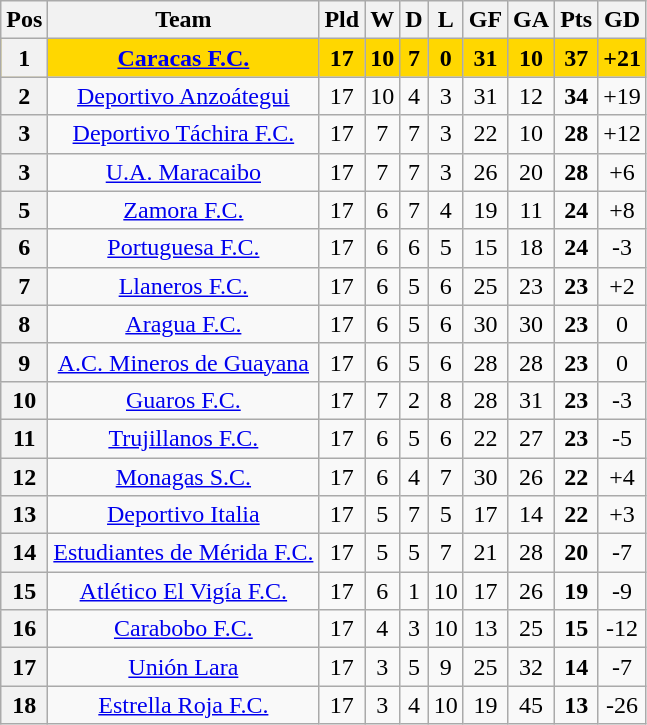<table class="wikitable" style="text-align:center">
<tr>
<th>Pos</th>
<th>Team</th>
<th>Pld</th>
<th>W</th>
<th>D</th>
<th>L</th>
<th>GF</th>
<th>GA</th>
<th>Pts</th>
<th>GD</th>
</tr>
<tr bgcolor="gold">
<th><strong>1</strong></th>
<td><strong><a href='#'>Caracas F.C.</a></strong></td>
<td><strong>17</strong></td>
<td><strong>10</strong></td>
<td><strong>7</strong></td>
<td><strong>0</strong></td>
<td><strong>31</strong></td>
<td><strong>10</strong></td>
<td><strong>37</strong></td>
<td><strong>+21</strong></td>
</tr>
<tr>
<th>2</th>
<td><a href='#'>Deportivo Anzoátegui</a></td>
<td>17</td>
<td>10</td>
<td>4</td>
<td>3</td>
<td>31</td>
<td>12</td>
<td><strong>34</strong></td>
<td>+19</td>
</tr>
<tr>
<th>3</th>
<td><a href='#'>Deportivo Táchira F.C.</a></td>
<td>17</td>
<td>7</td>
<td>7</td>
<td>3</td>
<td>22</td>
<td>10</td>
<td><strong>28</strong></td>
<td>+12</td>
</tr>
<tr>
<th>3</th>
<td><a href='#'>U.A. Maracaibo</a></td>
<td>17</td>
<td>7</td>
<td>7</td>
<td>3</td>
<td>26</td>
<td>20</td>
<td><strong>28</strong></td>
<td>+6</td>
</tr>
<tr>
<th>5</th>
<td><a href='#'>Zamora F.C.</a></td>
<td>17</td>
<td>6</td>
<td>7</td>
<td>4</td>
<td>19</td>
<td>11</td>
<td><strong>24</strong></td>
<td>+8</td>
</tr>
<tr>
<th>6</th>
<td><a href='#'>Portuguesa F.C.</a></td>
<td>17</td>
<td>6</td>
<td>6</td>
<td>5</td>
<td>15</td>
<td>18</td>
<td><strong>24</strong></td>
<td>-3</td>
</tr>
<tr>
<th>7</th>
<td><a href='#'>Llaneros F.C.</a></td>
<td>17</td>
<td>6</td>
<td>5</td>
<td>6</td>
<td>25</td>
<td>23</td>
<td><strong>23</strong></td>
<td>+2</td>
</tr>
<tr>
<th>8</th>
<td><a href='#'>Aragua F.C.</a></td>
<td>17</td>
<td>6</td>
<td>5</td>
<td>6</td>
<td>30</td>
<td>30</td>
<td><strong>23</strong></td>
<td>0</td>
</tr>
<tr>
<th>9</th>
<td><a href='#'>A.C. Mineros de Guayana</a></td>
<td>17</td>
<td>6</td>
<td>5</td>
<td>6</td>
<td>28</td>
<td>28</td>
<td><strong>23</strong></td>
<td>0</td>
</tr>
<tr>
<th>10</th>
<td><a href='#'>Guaros F.C.</a></td>
<td>17</td>
<td>7</td>
<td>2</td>
<td>8</td>
<td>28</td>
<td>31</td>
<td><strong>23</strong></td>
<td>-3</td>
</tr>
<tr>
<th>11</th>
<td><a href='#'>Trujillanos F.C.</a></td>
<td>17</td>
<td>6</td>
<td>5</td>
<td>6</td>
<td>22</td>
<td>27</td>
<td><strong>23</strong></td>
<td>-5</td>
</tr>
<tr>
<th>12</th>
<td><a href='#'>Monagas S.C.</a></td>
<td>17</td>
<td>6</td>
<td>4</td>
<td>7</td>
<td>30</td>
<td>26</td>
<td><strong>22</strong></td>
<td>+4</td>
</tr>
<tr>
<th>13</th>
<td><a href='#'>Deportivo Italia</a></td>
<td>17</td>
<td>5</td>
<td>7</td>
<td>5</td>
<td>17</td>
<td>14</td>
<td><strong>22</strong></td>
<td>+3</td>
</tr>
<tr>
<th>14</th>
<td><a href='#'>Estudiantes de Mérida F.C.</a></td>
<td>17</td>
<td>5</td>
<td>5</td>
<td>7</td>
<td>21</td>
<td>28</td>
<td><strong>20</strong></td>
<td>-7</td>
</tr>
<tr>
<th>15</th>
<td><a href='#'>Atlético El Vigía F.C.</a></td>
<td>17</td>
<td>6</td>
<td>1</td>
<td>10</td>
<td>17</td>
<td>26</td>
<td><strong>19</strong></td>
<td>-9</td>
</tr>
<tr>
<th>16</th>
<td><a href='#'>Carabobo F.C.</a></td>
<td>17</td>
<td>4</td>
<td>3</td>
<td>10</td>
<td>13</td>
<td>25</td>
<td><strong>15</strong></td>
<td>-12</td>
</tr>
<tr>
<th>17</th>
<td><a href='#'>Unión Lara</a></td>
<td>17</td>
<td>3</td>
<td>5</td>
<td>9</td>
<td>25</td>
<td>32</td>
<td><strong>14</strong></td>
<td>-7</td>
</tr>
<tr>
<th>18</th>
<td><a href='#'>Estrella Roja F.C.</a></td>
<td>17</td>
<td>3</td>
<td>4</td>
<td>10</td>
<td>19</td>
<td>45</td>
<td><strong>13</strong></td>
<td>-26</td>
</tr>
</table>
